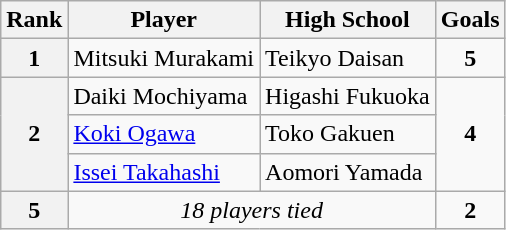<table class="wikitable" style="text-align:center">
<tr>
<th>Rank</th>
<th>Player</th>
<th>High School</th>
<th>Goals</th>
</tr>
<tr>
<th rowspan=1>1</th>
<td align="left"> Mitsuki Murakami</td>
<td align="left">Teikyo Daisan</td>
<td rowspan=1><strong>5</strong></td>
</tr>
<tr>
<th rowspan=3>2</th>
<td align="left"> Daiki Mochiyama</td>
<td align="left">Higashi Fukuoka</td>
<td rowspan=3><strong>4</strong></td>
</tr>
<tr>
<td align="left"> <a href='#'>Koki Ogawa</a></td>
<td align="left">Toko Gakuen</td>
</tr>
<tr>
<td align="left"> <a href='#'>Issei Takahashi</a></td>
<td align="left">Aomori Yamada</td>
</tr>
<tr>
<th rowspan=1>5</th>
<td align="center" colspan="2"><em>18 players tied</em></td>
<td rowspan=1><strong>2</strong></td>
</tr>
</table>
